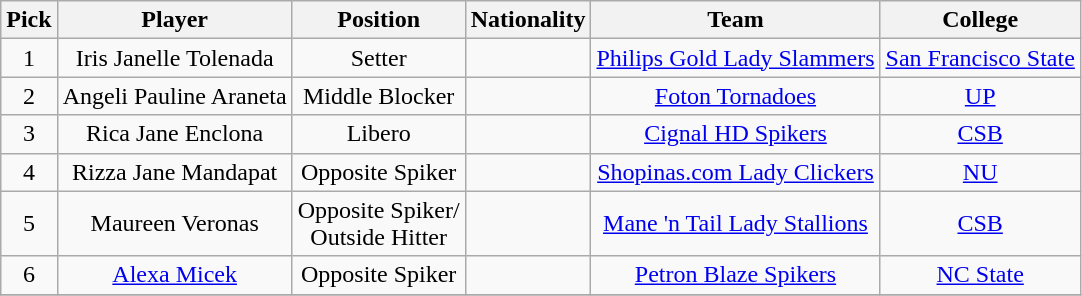<table class="wikitable sortable sortable">
<tr>
<th width:1%;">Pick</th>
<th width:20%;">Player</th>
<th width:10%;">Position</th>
<th width:10%;">Nationality</th>
<th width:30%;">Team</th>
<th width:10%;">College</th>
</tr>
<tr>
<td align=center>1</td>
<td align=center>Iris Janelle Tolenada</td>
<td align=center>Setter</td>
<td align=center></td>
<td align=center><a href='#'>Philips Gold Lady Slammers</a></td>
<td align=center><a href='#'>San Francisco State</a></td>
</tr>
<tr>
<td align=center>2</td>
<td align=center>Angeli Pauline Araneta</td>
<td align=center>Middle Blocker</td>
<td align=center></td>
<td align=center><a href='#'>Foton Tornadoes</a></td>
<td align=center><a href='#'>UP</a></td>
</tr>
<tr>
<td align=center>3</td>
<td align=center>Rica Jane Enclona</td>
<td align=center>Libero</td>
<td align=center></td>
<td align=center><a href='#'>Cignal HD Spikers</a></td>
<td align=center><a href='#'>CSB</a></td>
</tr>
<tr>
<td align=center>4</td>
<td align=center>Rizza Jane Mandapat</td>
<td align=center>Opposite Spiker</td>
<td align=center></td>
<td align=center><a href='#'>Shopinas.com Lady Clickers</a></td>
<td align=center><a href='#'>NU</a></td>
</tr>
<tr>
<td align=center>5</td>
<td align=center>Maureen Veronas</td>
<td align=center>Opposite Spiker/<br>Outside Hitter</td>
<td align=center></td>
<td align=center><a href='#'>Mane 'n Tail Lady Stallions</a></td>
<td align=center><a href='#'>CSB</a></td>
</tr>
<tr>
<td align=center>6</td>
<td align=center><a href='#'>Alexa Micek</a></td>
<td align=center>Opposite Spiker</td>
<td align=center></td>
<td align=center><a href='#'>Petron Blaze Spikers</a></td>
<td align=center><a href='#'>NC State</a></td>
</tr>
<tr>
</tr>
</table>
